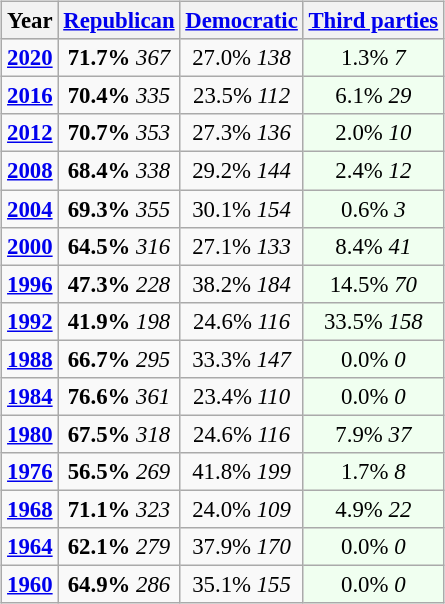<table class="wikitable" style="float:right; font-size:95%;">
<tr bgcolor=lightgrey>
<th>Year</th>
<th><a href='#'>Republican</a></th>
<th><a href='#'>Democratic</a></th>
<th><a href='#'>Third parties</a></th>
</tr>
<tr>
<td style="text-align:center;" ><strong><a href='#'>2020</a></strong></td>
<td style="text-align:center;" ><strong>71.7%</strong> <em>367</em></td>
<td style="text-align:center;" >27.0% <em>138</em></td>
<td style="text-align:center; background:honeyDew;">1.3% <em>7</em></td>
</tr>
<tr>
<td style="text-align:center;" ><strong><a href='#'>2016</a></strong></td>
<td style="text-align:center;" ><strong>70.4%</strong> <em>335</em></td>
<td style="text-align:center;" >23.5% <em>112</em></td>
<td style="text-align:center; background:honeyDew;">6.1% <em>29</em></td>
</tr>
<tr>
<td style="text-align:center;" ><strong><a href='#'>2012</a></strong></td>
<td style="text-align:center;" ><strong>70.7%</strong> <em>353</em></td>
<td style="text-align:center;" >27.3% <em>136</em></td>
<td style="text-align:center; background:honeyDew;">2.0% <em>10</em></td>
</tr>
<tr>
<td style="text-align:center;" ><strong><a href='#'>2008</a></strong></td>
<td style="text-align:center;" ><strong>68.4%</strong> <em>338</em></td>
<td style="text-align:center;" >29.2% <em>144</em></td>
<td style="text-align:center; background:honeyDew;">2.4% <em>12</em></td>
</tr>
<tr>
<td style="text-align:center;" ><strong><a href='#'>2004</a></strong></td>
<td style="text-align:center;" ><strong>69.3%</strong> <em>355</em></td>
<td style="text-align:center;" >30.1% <em>154</em></td>
<td style="text-align:center; background:honeyDew;">0.6% <em>3</em></td>
</tr>
<tr>
<td style="text-align:center;" ><strong><a href='#'>2000</a></strong></td>
<td style="text-align:center;" ><strong>64.5%</strong> <em>316</em></td>
<td style="text-align:center;" >27.1% <em>133</em></td>
<td style="text-align:center; background:honeyDew;">8.4% <em>41</em></td>
</tr>
<tr>
<td style="text-align:center;" ><strong><a href='#'>1996</a></strong></td>
<td style="text-align:center;" ><strong>47.3%</strong> <em>228</em></td>
<td style="text-align:center;" >38.2% <em>184</em></td>
<td style="text-align:center; background:honeyDew;">14.5% <em>70</em></td>
</tr>
<tr>
<td style="text-align:center;" ><strong><a href='#'>1992</a></strong></td>
<td style="text-align:center;" ><strong>41.9%</strong> <em>198</em></td>
<td style="text-align:center;" >24.6% <em>116</em></td>
<td style="text-align:center; background:honeyDew;">33.5% <em>158</em></td>
</tr>
<tr>
<td style="text-align:center;" ><strong><a href='#'>1988</a></strong></td>
<td style="text-align:center;" ><strong>66.7%</strong> <em>295</em></td>
<td style="text-align:center;" >33.3% <em>147</em></td>
<td style="text-align:center; background:honeyDew;">0.0% <em>0</em></td>
</tr>
<tr>
<td style="text-align:center;" ><strong><a href='#'>1984</a></strong></td>
<td style="text-align:center;" ><strong>76.6%</strong> <em>361</em></td>
<td style="text-align:center;" >23.4% <em>110</em></td>
<td style="text-align:center; background:honeyDew;">0.0% <em>0</em></td>
</tr>
<tr>
<td style="text-align:center;" ><strong><a href='#'>1980</a></strong></td>
<td style="text-align:center;" ><strong>67.5%</strong> <em>318</em></td>
<td style="text-align:center;" >24.6% <em>116</em></td>
<td style="text-align:center; background:honeyDew;">7.9% <em>37</em></td>
</tr>
<tr>
<td style="text-align:center;" ><strong><a href='#'>1976</a></strong></td>
<td style="text-align:center;" ><strong>56.5%</strong> <em>269</em></td>
<td style="text-align:center;" >41.8% <em>199</em></td>
<td style="text-align:center; background:honeyDew;">1.7% <em>8</em></td>
</tr>
<tr>
<td style="text-align:center;" ><strong><a href='#'>1968</a></strong></td>
<td style="text-align:center;" ><strong>71.1%</strong> <em>323</em></td>
<td style="text-align:center;" >24.0% <em>109</em></td>
<td style="text-align:center; background:honeyDew;">4.9% <em>22</em></td>
</tr>
<tr>
<td style="text-align:center;" ><strong><a href='#'>1964</a></strong></td>
<td style="text-align:center;" ><strong>62.1%</strong> <em>279</em></td>
<td style="text-align:center;" >37.9% <em>170</em></td>
<td style="text-align:center; background:honeyDew;">0.0% <em>0</em></td>
</tr>
<tr>
<td style="text-align:center;" ><strong><a href='#'>1960</a></strong></td>
<td style="text-align:center;" ><strong>64.9%</strong> <em>286</em></td>
<td style="text-align:center;" >35.1% <em>155</em></td>
<td style="text-align:center; background:honeyDew;">0.0% <em>0</em></td>
</tr>
</table>
